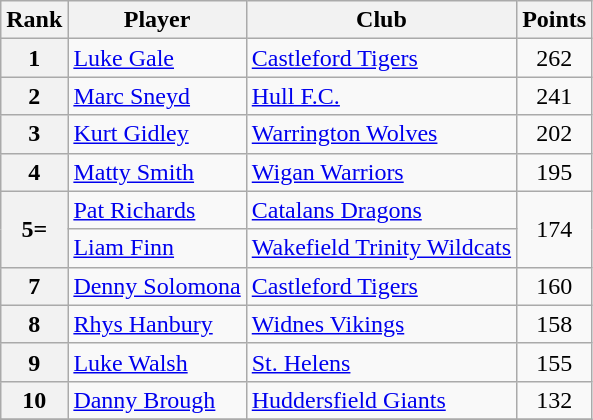<table class="wikitable" style="text-align:center">
<tr>
<th>Rank</th>
<th>Player</th>
<th>Club</th>
<th>Points</th>
</tr>
<tr>
<th>1</th>
<td align="left"> <a href='#'>Luke Gale</a></td>
<td align="left"> <a href='#'>Castleford Tigers</a></td>
<td>262</td>
</tr>
<tr>
<th>2</th>
<td align="left"> <a href='#'>Marc Sneyd</a></td>
<td align="left"> <a href='#'>Hull F.C.</a></td>
<td>241</td>
</tr>
<tr>
<th>3</th>
<td align="left"> <a href='#'>Kurt Gidley</a></td>
<td align="left"> <a href='#'>Warrington Wolves</a></td>
<td>202</td>
</tr>
<tr>
<th>4</th>
<td align="left"> <a href='#'>Matty Smith</a></td>
<td align="left"> <a href='#'>Wigan Warriors</a></td>
<td>195</td>
</tr>
<tr>
<th rowspan=2>5=</th>
<td align="left"> <a href='#'>Pat Richards</a></td>
<td align="left"> <a href='#'>Catalans Dragons</a></td>
<td rowspan=2>174</td>
</tr>
<tr>
<td align="left"> <a href='#'>Liam Finn</a></td>
<td align="left"> <a href='#'>Wakefield Trinity Wildcats</a></td>
</tr>
<tr>
<th>7</th>
<td align="left"> <a href='#'>Denny Solomona</a></td>
<td align="left"> <a href='#'>Castleford Tigers</a></td>
<td>160</td>
</tr>
<tr>
<th>8</th>
<td align="left"> <a href='#'>Rhys Hanbury</a></td>
<td align="left"> <a href='#'>Widnes Vikings</a></td>
<td>158</td>
</tr>
<tr>
<th>9</th>
<td align="left"> <a href='#'>Luke Walsh</a></td>
<td align="left"> <a href='#'>St. Helens</a></td>
<td>155</td>
</tr>
<tr>
<th>10</th>
<td align="left"> <a href='#'>Danny Brough</a></td>
<td align="left"> <a href='#'>Huddersfield Giants</a></td>
<td>132</td>
</tr>
<tr>
</tr>
</table>
